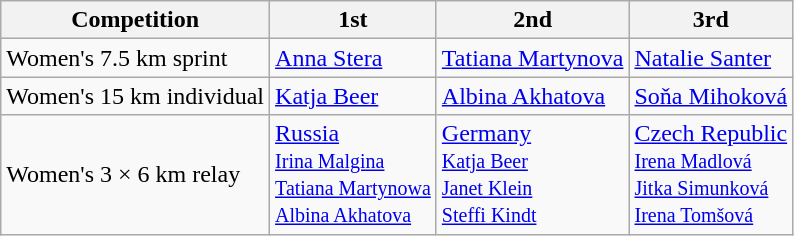<table class="wikitable">
<tr>
<th>Competition</th>
<th>1st</th>
<th>2nd</th>
<th>3rd</th>
</tr>
<tr>
<td>Women's 7.5 km sprint</td>
<td> <a href='#'>Anna Stera</a></td>
<td> <a href='#'>Tatiana Martynova</a></td>
<td> <a href='#'>Natalie Santer</a></td>
</tr>
<tr>
<td>Women's 15 km individual</td>
<td> <a href='#'>Katja Beer</a></td>
<td> <a href='#'>Albina Akhatova</a></td>
<td> <a href='#'>Soňa Mihoková</a></td>
</tr>
<tr>
<td>Women's 3 × 6 km relay</td>
<td> <a href='#'>Russia</a><br><small><a href='#'>Irina Malgina</a><br><a href='#'>Tatiana Martynowa</a><br><a href='#'>Albina Akhatova</a></small></td>
<td> <a href='#'>Germany</a><br><small><a href='#'>Katja Beer</a><br><a href='#'>Janet Klein</a><br><a href='#'>Steffi Kindt</a></small></td>
<td> <a href='#'>Czech Republic</a><br><small><a href='#'>Irena Madlová</a><br><a href='#'>Jitka Simunková</a><br><a href='#'>Irena Tomšová</a></small></td>
</tr>
</table>
